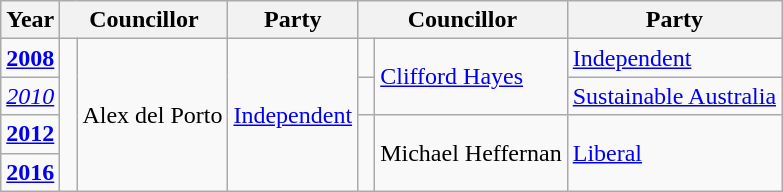<table class="wikitable">
<tr>
<th>Year</th>
<th colspan="2">Councillor</th>
<th>Party</th>
<th colspan="2">Councillor</th>
<th>Party</th>
</tr>
<tr>
<td><strong><a href='#'>2008</a></strong></td>
<td rowspan="4" width="1px" > </td>
<td rowspan="4">Alex del Porto</td>
<td rowspan="4"><a href='#'>Independent</a></td>
<td rowspan="1" width="1px" > </td>
<td rowspan="2"><a href='#'>Clifford Hayes</a></td>
<td rowspan="1"><a href='#'>Independent</a></td>
</tr>
<tr>
<td><em><a href='#'>2010</a></em></td>
<td rowspan="1" width="1px" > </td>
<td rowspan="1"><a href='#'>Sustainable Australia</a></td>
</tr>
<tr>
<td><strong><a href='#'>2012</a></strong></td>
<td rowspan="3" width="1px" > </td>
<td rowspan="3">Michael Heffernan</td>
<td rowspan="3"><a href='#'>Liberal</a></td>
</tr>
<tr>
<td><strong><a href='#'>2016</a></strong></td>
</tr>
</table>
